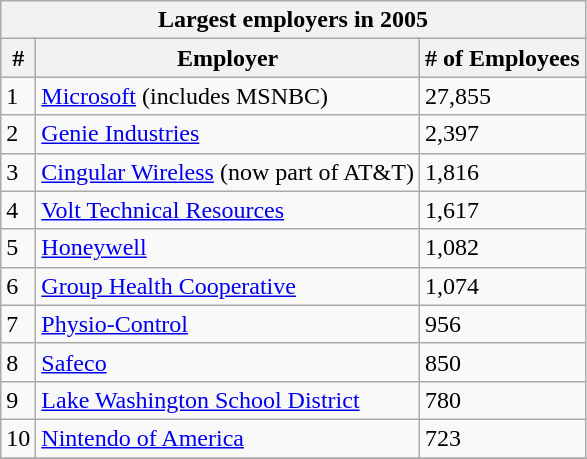<table class="wikitable collapsible collapsed wide">
<tr>
<th colspan=3>Largest employers in 2005</th>
</tr>
<tr>
<th>#</th>
<th>Employer</th>
<th># of Employees</th>
</tr>
<tr>
<td>1</td>
<td><a href='#'>Microsoft</a> (includes MSNBC)</td>
<td>27,855</td>
</tr>
<tr>
<td>2</td>
<td><a href='#'>Genie Industries</a></td>
<td>2,397</td>
</tr>
<tr>
<td>3</td>
<td><a href='#'>Cingular Wireless</a> (now part of AT&T)</td>
<td>1,816</td>
</tr>
<tr>
<td>4</td>
<td><a href='#'>Volt Technical Resources</a></td>
<td>1,617</td>
</tr>
<tr>
<td>5</td>
<td><a href='#'>Honeywell</a></td>
<td>1,082</td>
</tr>
<tr>
<td>6</td>
<td><a href='#'>Group Health Cooperative</a></td>
<td>1,074</td>
</tr>
<tr>
<td>7</td>
<td><a href='#'>Physio-Control</a></td>
<td>956</td>
</tr>
<tr>
<td>8</td>
<td><a href='#'>Safeco</a></td>
<td>850</td>
</tr>
<tr>
<td>9</td>
<td><a href='#'>Lake Washington School District</a></td>
<td>780</td>
</tr>
<tr>
<td>10</td>
<td><a href='#'>Nintendo of America</a></td>
<td>723</td>
</tr>
<tr>
</tr>
</table>
